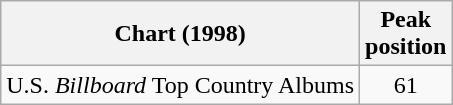<table class="wikitable">
<tr>
<th>Chart (1998)</th>
<th>Peak<br>position</th>
</tr>
<tr>
<td>U.S. <em>Billboard</em> Top Country Albums</td>
<td align="center">61</td>
</tr>
</table>
